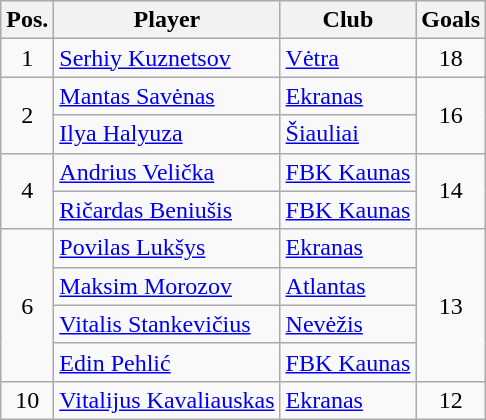<table class="wikitable">
<tr>
<th>Pos.</th>
<th>Player</th>
<th>Club</th>
<th>Goals</th>
</tr>
<tr>
<td rowspan=1 align="center">1</td>
<td> <a href='#'>Serhiy Kuznetsov</a></td>
<td><a href='#'>Vėtra</a></td>
<td rowspan=1 align="center">18</td>
</tr>
<tr>
<td rowspan=2 align="center">2</td>
<td> <a href='#'>Mantas Savėnas</a></td>
<td><a href='#'>Ekranas</a></td>
<td rowspan=2 align="center">16</td>
</tr>
<tr>
<td> <a href='#'>Ilya Halyuza</a></td>
<td><a href='#'>Šiauliai</a></td>
</tr>
<tr>
<td rowspan=2 align="center">4</td>
<td> <a href='#'>Andrius Velička</a></td>
<td><a href='#'>FBK Kaunas</a></td>
<td rowspan=2 align="center">14</td>
</tr>
<tr>
<td> <a href='#'>Ričardas Beniušis</a></td>
<td><a href='#'>FBK Kaunas</a></td>
</tr>
<tr>
<td rowspan=4 align="center">6</td>
<td> <a href='#'>Povilas Lukšys</a></td>
<td><a href='#'>Ekranas</a></td>
<td rowspan=4 align="center">13</td>
</tr>
<tr>
<td> <a href='#'>Maksim Morozov</a></td>
<td><a href='#'>Atlantas</a></td>
</tr>
<tr>
<td> <a href='#'>Vitalis Stankevičius</a></td>
<td><a href='#'>Nevėžis</a></td>
</tr>
<tr>
<td> <a href='#'>Edin Pehlić</a></td>
<td><a href='#'>FBK Kaunas</a></td>
</tr>
<tr>
<td rowspan=1 align="center">10</td>
<td> <a href='#'>Vitalijus Kavaliauskas</a></td>
<td><a href='#'>Ekranas</a></td>
<td rowspan=1 align="center">12</td>
</tr>
</table>
